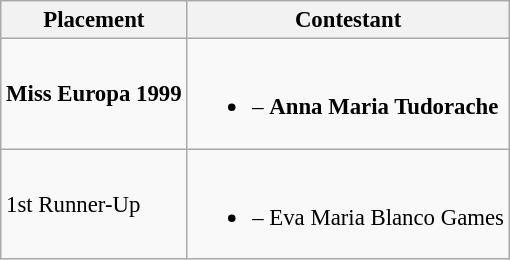<table class="wikitable sortable" style="font-size: 95%;">
<tr>
<th>Placement</th>
<th>Contestant</th>
</tr>
<tr>
<td><strong>Miss Europa 1999</strong></td>
<td><br><ul><li><strong></strong> – <strong>Anna Maria Tudorache</strong></li></ul></td>
</tr>
<tr>
<td>1st Runner-Up</td>
<td><br><ul><li> – Eva Maria Blanco Games</li></ul></td>
</tr>
</table>
